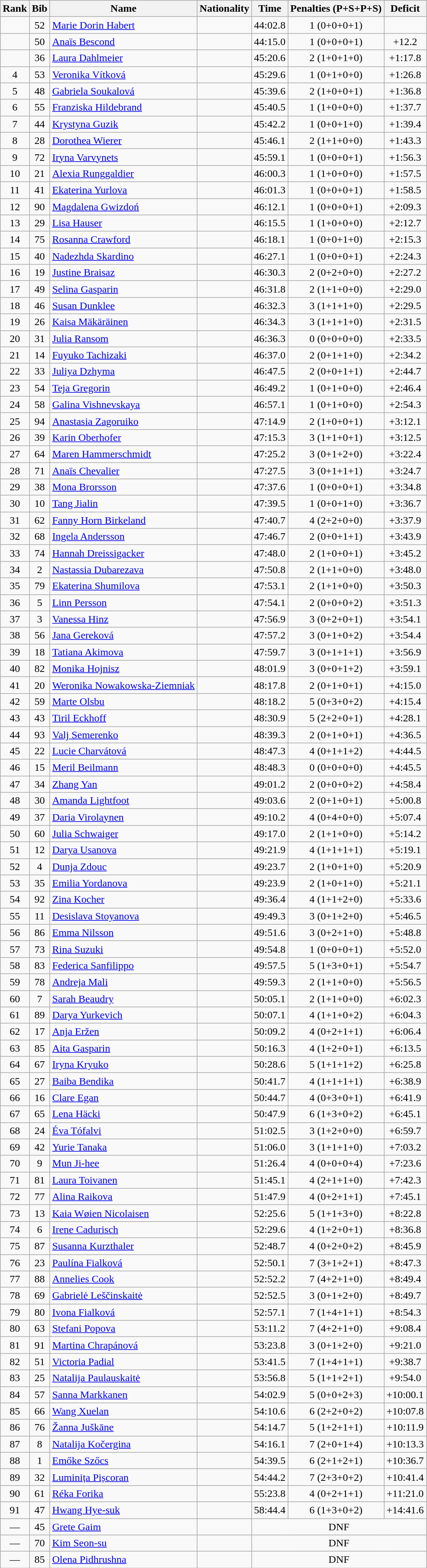<table class="wikitable sortable" style="text-align:center">
<tr>
<th>Rank</th>
<th>Bib</th>
<th>Name</th>
<th>Nationality</th>
<th>Time</th>
<th>Penalties (P+S+P+S)</th>
<th>Deficit</th>
</tr>
<tr>
<td></td>
<td>52</td>
<td align=left><a href='#'>Marie Dorin Habert</a></td>
<td align=left></td>
<td>44:02.8</td>
<td>1 (0+0+0+1)</td>
<td></td>
</tr>
<tr>
<td></td>
<td>50</td>
<td align=left><a href='#'>Anaïs Bescond</a></td>
<td align=left></td>
<td>44:15.0</td>
<td>1 (0+0+0+1)</td>
<td>+12.2</td>
</tr>
<tr>
<td></td>
<td>36</td>
<td align=left><a href='#'>Laura Dahlmeier</a></td>
<td align=left></td>
<td>45:20.6</td>
<td>2 (1+0+1+0)</td>
<td>+1:17.8</td>
</tr>
<tr>
<td>4</td>
<td>53</td>
<td align=left><a href='#'>Veronika Vítková</a></td>
<td align=left></td>
<td>45:29.6</td>
<td>1 (0+1+0+0)</td>
<td>+1:26.8</td>
</tr>
<tr>
<td>5</td>
<td>48</td>
<td align=left><a href='#'>Gabriela Soukalová</a></td>
<td align=left></td>
<td>45:39.6</td>
<td>2 (1+0+0+1)</td>
<td>+1:36.8</td>
</tr>
<tr>
<td>6</td>
<td>55</td>
<td align=left><a href='#'>Franziska Hildebrand</a></td>
<td align=left></td>
<td>45:40.5</td>
<td>1 (1+0+0+0)</td>
<td>+1:37.7</td>
</tr>
<tr>
<td>7</td>
<td>44</td>
<td align=left><a href='#'>Krystyna Guzik</a></td>
<td align=left></td>
<td>45:42.2</td>
<td>1 (0+0+1+0)</td>
<td>+1:39.4</td>
</tr>
<tr>
<td>8</td>
<td>28</td>
<td align=left><a href='#'>Dorothea Wierer</a></td>
<td align=left></td>
<td>45:46.1</td>
<td>2 (1+1+0+0)</td>
<td>+1:43.3</td>
</tr>
<tr>
<td>9</td>
<td>72</td>
<td align=left><a href='#'>Iryna Varvynets</a></td>
<td align=left></td>
<td>45:59.1</td>
<td>1 (0+0+0+1)</td>
<td>+1:56.3</td>
</tr>
<tr>
<td>10</td>
<td>21</td>
<td align=left><a href='#'>Alexia Runggaldier</a></td>
<td align=left></td>
<td>46:00.3</td>
<td>1 (1+0+0+0)</td>
<td>+1:57.5</td>
</tr>
<tr>
<td>11</td>
<td>41</td>
<td align=left><a href='#'>Ekaterina Yurlova</a></td>
<td align=left></td>
<td>46:01.3</td>
<td>1 (0+0+0+1)</td>
<td>+1:58.5</td>
</tr>
<tr>
<td>12</td>
<td>90</td>
<td align=left><a href='#'>Magdalena Gwizdoń</a></td>
<td align=left></td>
<td>46:12.1</td>
<td>1 (0+0+0+1)</td>
<td>+2:09.3</td>
</tr>
<tr>
<td>13</td>
<td>29</td>
<td align=left><a href='#'>Lisa Hauser</a></td>
<td align=left></td>
<td>46:15.5</td>
<td>1 (1+0+0+0)</td>
<td>+2:12.7</td>
</tr>
<tr>
<td>14</td>
<td>75</td>
<td align=left><a href='#'>Rosanna Crawford</a></td>
<td align=left></td>
<td>46:18.1</td>
<td>1 (0+0+1+0)</td>
<td>+2:15.3</td>
</tr>
<tr>
<td>15</td>
<td>40</td>
<td align=left><a href='#'>Nadezhda Skardino</a></td>
<td align=left></td>
<td>46:27.1</td>
<td>1 (0+0+0+1)</td>
<td>+2:24.3</td>
</tr>
<tr>
<td>16</td>
<td>19</td>
<td align=left><a href='#'>Justine Braisaz</a></td>
<td align=left></td>
<td>46:30.3</td>
<td>2 (0+2+0+0)</td>
<td>+2:27.2</td>
</tr>
<tr>
<td>17</td>
<td>49</td>
<td align=left><a href='#'>Selina Gasparin</a></td>
<td align=left></td>
<td>46:31.8</td>
<td>2 (1+1+0+0)</td>
<td>+2:29.0</td>
</tr>
<tr>
<td>18</td>
<td>46</td>
<td align=left><a href='#'>Susan Dunklee</a></td>
<td align=left></td>
<td>46:32.3</td>
<td>3 (1+1+1+0)</td>
<td>+2:29.5</td>
</tr>
<tr>
<td>19</td>
<td>26</td>
<td align=left><a href='#'>Kaisa Mäkäräinen</a></td>
<td align=left></td>
<td>46:34.3</td>
<td>3 (1+1+1+0)</td>
<td>+2:31.5</td>
</tr>
<tr>
<td>20</td>
<td>31</td>
<td align=left><a href='#'>Julia Ransom</a></td>
<td align=left></td>
<td>46:36.3</td>
<td>0 (0+0+0+0)</td>
<td>+2:33.5</td>
</tr>
<tr>
<td>21</td>
<td>14</td>
<td align=left><a href='#'>Fuyuko Tachizaki</a></td>
<td align=left></td>
<td>46:37.0</td>
<td>2 (0+1+1+0)</td>
<td>+2:34.2</td>
</tr>
<tr>
<td>22</td>
<td>33</td>
<td align=left><a href='#'>Juliya Dzhyma</a></td>
<td align=left></td>
<td>46:47.5</td>
<td>2 (0+0+1+1)</td>
<td>+2:44.7</td>
</tr>
<tr>
<td>23</td>
<td>54</td>
<td align=left><a href='#'>Teja Gregorin</a></td>
<td align=left></td>
<td>46:49.2</td>
<td>1 (0+1+0+0)</td>
<td>+2:46.4</td>
</tr>
<tr>
<td>24</td>
<td>58</td>
<td align=left><a href='#'>Galina Vishnevskaya</a></td>
<td align=left></td>
<td>46:57.1</td>
<td>1 (0+1+0+0)</td>
<td>+2:54.3</td>
</tr>
<tr>
<td>25</td>
<td>94</td>
<td align=left><a href='#'>Anastasia Zagoruiko</a></td>
<td align=left></td>
<td>47:14.9</td>
<td>2 (1+0+0+1)</td>
<td>+3:12.1</td>
</tr>
<tr>
<td>26</td>
<td>39</td>
<td align=left><a href='#'>Karin Oberhofer</a></td>
<td align=left></td>
<td>47:15.3</td>
<td>3 (1+1+0+1)</td>
<td>+3:12.5</td>
</tr>
<tr>
<td>27</td>
<td>64</td>
<td align=left><a href='#'>Maren Hammerschmidt</a></td>
<td align=left></td>
<td>47:25.2</td>
<td>3 (0+1+2+0)</td>
<td>+3:22.4</td>
</tr>
<tr>
<td>28</td>
<td>71</td>
<td align=left><a href='#'>Anaïs Chevalier</a></td>
<td align=left></td>
<td>47:27.5</td>
<td>3 (0+1+1+1)</td>
<td>+3:24.7</td>
</tr>
<tr>
<td>29</td>
<td>38</td>
<td align=left><a href='#'>Mona Brorsson</a></td>
<td align=left></td>
<td>47:37.6</td>
<td>1 (0+0+0+1)</td>
<td>+3:34.8</td>
</tr>
<tr>
<td>30</td>
<td>10</td>
<td align=left><a href='#'>Tang Jialin</a></td>
<td align=left></td>
<td>47:39.5</td>
<td>1 (0+0+1+0)</td>
<td>+3:36.7</td>
</tr>
<tr>
<td>31</td>
<td>62</td>
<td align=left><a href='#'>Fanny Horn Birkeland</a></td>
<td align=left></td>
<td>47:40.7</td>
<td>4 (2+2+0+0)</td>
<td>+3:37.9</td>
</tr>
<tr>
<td>32</td>
<td>68</td>
<td align=left><a href='#'>Ingela Andersson</a></td>
<td align=left></td>
<td>47:46.7</td>
<td>2 (0+0+1+1)</td>
<td>+3:43.9</td>
</tr>
<tr>
<td>33</td>
<td>74</td>
<td align=left><a href='#'>Hannah Dreissigacker</a></td>
<td align=left></td>
<td>47:48.0</td>
<td>2 (1+0+0+1)</td>
<td>+3:45.2</td>
</tr>
<tr>
<td>34</td>
<td>2</td>
<td align=left><a href='#'>Nastassia Dubarezava</a></td>
<td align=left></td>
<td>47:50.8</td>
<td>2 (1+1+0+0)</td>
<td>+3:48.0</td>
</tr>
<tr>
<td>35</td>
<td>79</td>
<td align=left><a href='#'>Ekaterina Shumilova</a></td>
<td align=left></td>
<td>47:53.1</td>
<td>2 (1+1+0+0)</td>
<td>+3:50.3</td>
</tr>
<tr>
<td>36</td>
<td>5</td>
<td align=left><a href='#'>Linn Persson</a></td>
<td align=left></td>
<td>47:54.1</td>
<td>2 (0+0+0+2)</td>
<td>+3:51.3</td>
</tr>
<tr>
<td>37</td>
<td>3</td>
<td align=left><a href='#'>Vanessa Hinz</a></td>
<td align=left></td>
<td>47:56.9</td>
<td>3 (0+2+0+1)</td>
<td>+3:54.1</td>
</tr>
<tr>
<td>38</td>
<td>56</td>
<td align=left><a href='#'>Jana Gereková</a></td>
<td align=left></td>
<td>47:57.2</td>
<td>3 (0+1+0+2)</td>
<td>+3:54.4</td>
</tr>
<tr>
<td>39</td>
<td>18</td>
<td align=left><a href='#'>Tatiana Akimova</a></td>
<td align=left></td>
<td>47:59.7</td>
<td>3 (0+1+1+1)</td>
<td>+3:56.9</td>
</tr>
<tr>
<td>40</td>
<td>82</td>
<td align=left><a href='#'>Monika Hojnisz</a></td>
<td align=left></td>
<td>48:01.9</td>
<td>3 (0+0+1+2)</td>
<td>+3:59.1</td>
</tr>
<tr>
<td>41</td>
<td>20</td>
<td align=left><a href='#'>Weronika Nowakowska-Ziemniak</a></td>
<td align=left></td>
<td>48:17.8</td>
<td>2 (0+1+0+1)</td>
<td>+4:15.0</td>
</tr>
<tr>
<td>42</td>
<td>59</td>
<td align=left><a href='#'>Marte Olsbu</a></td>
<td align=left></td>
<td>48:18.2</td>
<td>5 (0+3+0+2)</td>
<td>+4:15.4</td>
</tr>
<tr>
<td>43</td>
<td>43</td>
<td align=left><a href='#'>Tiril Eckhoff</a></td>
<td align=left></td>
<td>48:30.9</td>
<td>5 (2+2+0+1)</td>
<td>+4:28.1</td>
</tr>
<tr>
<td>44</td>
<td>93</td>
<td align=left><a href='#'>Valj Semerenko</a></td>
<td align=left></td>
<td>48:39.3</td>
<td>2 (0+1+0+1)</td>
<td>+4:36.5</td>
</tr>
<tr>
<td>45</td>
<td>22</td>
<td align=left><a href='#'>Lucie Charvátová</a></td>
<td align=left></td>
<td>48:47.3</td>
<td>4 (0+1+1+2)</td>
<td>+4:44.5</td>
</tr>
<tr>
<td>46</td>
<td>15</td>
<td align=left><a href='#'>Meril Beilmann</a></td>
<td align=left></td>
<td>48:48.3</td>
<td>0 (0+0+0+0)</td>
<td>+4:45.5</td>
</tr>
<tr>
<td>47</td>
<td>34</td>
<td align=left><a href='#'>Zhang Yan</a></td>
<td align=left></td>
<td>49:01.2</td>
<td>2 (0+0+0+2)</td>
<td>+4:58.4</td>
</tr>
<tr>
<td>48</td>
<td>30</td>
<td align=left><a href='#'>Amanda Lightfoot</a></td>
<td align=left></td>
<td>49:03.6</td>
<td>2 (0+1+0+1)</td>
<td>+5:00.8</td>
</tr>
<tr>
<td>49</td>
<td>37</td>
<td align=left><a href='#'>Daria Virolaynen</a></td>
<td align=left></td>
<td>49:10.2</td>
<td>4 (0+4+0+0)</td>
<td>+5:07.4</td>
</tr>
<tr>
<td>50</td>
<td>60</td>
<td align=left><a href='#'>Julia Schwaiger</a></td>
<td align=left></td>
<td>49:17.0</td>
<td>2 (1+1+0+0)</td>
<td>+5:14.2</td>
</tr>
<tr>
<td>51</td>
<td>12</td>
<td align=left><a href='#'>Darya Usanova</a></td>
<td align=left></td>
<td>49:21.9</td>
<td>4 (1+1+1+1)</td>
<td>+5:19.1</td>
</tr>
<tr>
<td>52</td>
<td>4</td>
<td align=left><a href='#'>Dunja Zdouc</a></td>
<td align=left></td>
<td>49:23.7</td>
<td>2 (1+0+1+0)</td>
<td>+5:20.9</td>
</tr>
<tr>
<td>53</td>
<td>35</td>
<td align=left><a href='#'>Emilia Yordanova</a></td>
<td align=left></td>
<td>49:23.9</td>
<td>2 (1+0+1+0)</td>
<td>+5:21.1</td>
</tr>
<tr>
<td>54</td>
<td>92</td>
<td align=left><a href='#'>Zina Kocher</a></td>
<td align=left></td>
<td>49:36.4</td>
<td>4 (1+1+2+0)</td>
<td>+5:33.6</td>
</tr>
<tr>
<td>55</td>
<td>11</td>
<td align=left><a href='#'>Desislava Stoyanova</a></td>
<td align=left></td>
<td>49:49.3</td>
<td>3 (0+1+2+0)</td>
<td>+5:46.5</td>
</tr>
<tr>
<td>56</td>
<td>86</td>
<td align=left><a href='#'>Emma Nilsson</a></td>
<td align=left></td>
<td>49:51.6</td>
<td>3 (0+2+1+0)</td>
<td>+5:48.8</td>
</tr>
<tr>
<td>57</td>
<td>73</td>
<td align=left><a href='#'>Rina Suzuki</a></td>
<td align=left></td>
<td>49:54.8</td>
<td>1 (0+0+0+1)</td>
<td>+5:52.0</td>
</tr>
<tr>
<td>58</td>
<td>83</td>
<td align=left><a href='#'>Federica Sanfilippo</a></td>
<td align=left></td>
<td>49:57.5</td>
<td>5 (1+3+0+1)</td>
<td>+5:54.7</td>
</tr>
<tr>
<td>59</td>
<td>78</td>
<td align=left><a href='#'>Andreja Mali</a></td>
<td align=left></td>
<td>49:59.3</td>
<td>2 (1+1+0+0)</td>
<td>+5:56.5</td>
</tr>
<tr>
<td>60</td>
<td>7</td>
<td align=left><a href='#'>Sarah Beaudry</a></td>
<td align=left></td>
<td>50:05.1</td>
<td>2 (1+1+0+0)</td>
<td>+6:02.3</td>
</tr>
<tr>
<td>61</td>
<td>89</td>
<td align=left><a href='#'>Darya Yurkevich</a></td>
<td align=left></td>
<td>50:07.1</td>
<td>4 (1+1+0+2)</td>
<td>+6:04.3</td>
</tr>
<tr>
<td>62</td>
<td>17</td>
<td align=left><a href='#'>Anja Eržen</a></td>
<td align=left></td>
<td>50:09.2</td>
<td>4 (0+2+1+1)</td>
<td>+6:06.4</td>
</tr>
<tr>
<td>63</td>
<td>85</td>
<td align=left><a href='#'>Aita Gasparin</a></td>
<td align=left></td>
<td>50:16.3</td>
<td>4 (1+2+0+1)</td>
<td>+6:13.5</td>
</tr>
<tr>
<td>64</td>
<td>67</td>
<td align=left><a href='#'>Iryna Kryuko</a></td>
<td align=left></td>
<td>50:28.6</td>
<td>5 (1+1+1+2)</td>
<td>+6:25.8</td>
</tr>
<tr>
<td>65</td>
<td>27</td>
<td align=left><a href='#'>Baiba Bendika</a></td>
<td align=left></td>
<td>50:41.7</td>
<td>4 (1+1+1+1)</td>
<td>+6:38.9</td>
</tr>
<tr>
<td>66</td>
<td>16</td>
<td align=left><a href='#'>Clare Egan</a></td>
<td align=left></td>
<td>50:44.7</td>
<td>4 (0+3+0+1)</td>
<td>+6:41.9</td>
</tr>
<tr>
<td>67</td>
<td>65</td>
<td align=left><a href='#'>Lena Häcki</a></td>
<td align=left></td>
<td>50:47.9</td>
<td>6 (1+3+0+2)</td>
<td>+6:45.1</td>
</tr>
<tr>
<td>68</td>
<td>24</td>
<td align=left><a href='#'>Éva Tófalvi</a></td>
<td align=left></td>
<td>51:02.5</td>
<td>3 (1+2+0+0)</td>
<td>+6:59.7</td>
</tr>
<tr>
<td>69</td>
<td>42</td>
<td align=left><a href='#'>Yurie Tanaka</a></td>
<td align=left></td>
<td>51:06.0</td>
<td>3 (1+1+1+0)</td>
<td>+7:03.2</td>
</tr>
<tr>
<td>70</td>
<td>9</td>
<td align=left><a href='#'>Mun Ji-hee</a></td>
<td align=left></td>
<td>51:26.4</td>
<td>4 (0+0+0+4)</td>
<td>+7:23.6</td>
</tr>
<tr>
<td>71</td>
<td>81</td>
<td align=left><a href='#'>Laura Toivanen</a></td>
<td align=left></td>
<td>51:45.1</td>
<td>4 (2+1+1+0)</td>
<td>+7:42.3</td>
</tr>
<tr>
<td>72</td>
<td>77</td>
<td align=left><a href='#'>Alina Raikova</a></td>
<td align=left></td>
<td>51:47.9</td>
<td>4 (0+2+1+1)</td>
<td>+7:45.1</td>
</tr>
<tr>
<td>73</td>
<td>13</td>
<td align=left><a href='#'>Kaia Wøien Nicolaisen</a></td>
<td align=left></td>
<td>52:25.6</td>
<td>5 (1+1+3+0)</td>
<td>+8:22.8</td>
</tr>
<tr>
<td>74</td>
<td>6</td>
<td align=left><a href='#'>Irene Cadurisch</a></td>
<td align=left></td>
<td>52:29.6</td>
<td>4 (1+2+0+1)</td>
<td>+8:36.8</td>
</tr>
<tr>
<td>75</td>
<td>87</td>
<td align=left><a href='#'>Susanna Kurzthaler</a></td>
<td align=left></td>
<td>52:48.7</td>
<td>4 (0+2+0+2)</td>
<td>+8:45.9</td>
</tr>
<tr>
<td>76</td>
<td>23</td>
<td align=left><a href='#'>Paulína Fialková</a></td>
<td align=left></td>
<td>52:50.1</td>
<td>7 (3+1+2+1)</td>
<td>+8:47.3</td>
</tr>
<tr>
<td>77</td>
<td>88</td>
<td align=left><a href='#'>Annelies Cook</a></td>
<td align=left></td>
<td>52:52.2</td>
<td>7 (4+2+1+0)</td>
<td>+8:49.4</td>
</tr>
<tr>
<td>78</td>
<td>69</td>
<td align=left><a href='#'>Gabrielė Leščinskaitė</a></td>
<td align=left></td>
<td>52:52.5</td>
<td>3 (0+1+2+0)</td>
<td>+8:49.7</td>
</tr>
<tr>
<td>79</td>
<td>80</td>
<td align=left><a href='#'>Ivona Fialková</a></td>
<td align=left></td>
<td>52:57.1</td>
<td>7 (1+4+1+1)</td>
<td>+8:54.3</td>
</tr>
<tr>
<td>80</td>
<td>63</td>
<td align=left><a href='#'>Stefani Popova</a></td>
<td align=left></td>
<td>53:11.2</td>
<td>7 (4+2+1+0)</td>
<td>+9:08.4</td>
</tr>
<tr>
<td>81</td>
<td>91</td>
<td align=left><a href='#'>Martina Chrapánová</a></td>
<td align=left></td>
<td>53:23.8</td>
<td>3 (0+1+2+0)</td>
<td>+9:21.0</td>
</tr>
<tr>
<td>82</td>
<td>51</td>
<td align=left><a href='#'>Victoria Padial</a></td>
<td align=left></td>
<td>53:41.5</td>
<td>7 (1+4+1+1)</td>
<td>+9:38.7</td>
</tr>
<tr>
<td>83</td>
<td>25</td>
<td align=left><a href='#'>Natalija Paulauskaitė</a></td>
<td align=left></td>
<td>53:56.8</td>
<td>5 (1+1+2+1)</td>
<td>+9:54.0</td>
</tr>
<tr>
<td>84</td>
<td>57</td>
<td align=left><a href='#'>Sanna Markkanen</a></td>
<td align=left></td>
<td>54:02.9</td>
<td>5 (0+0+2+3)</td>
<td>+10:00.1</td>
</tr>
<tr>
<td>85</td>
<td>66</td>
<td align=left><a href='#'>Wang Xuelan</a></td>
<td align=left></td>
<td>54:10.6</td>
<td>6 (2+2+0+2)</td>
<td>+10:07.8</td>
</tr>
<tr>
<td>86</td>
<td>76</td>
<td align=left><a href='#'>Žanna Juškāne</a></td>
<td align=left></td>
<td>54:14.7</td>
<td>5 (1+2+1+1)</td>
<td>+10:11.9</td>
</tr>
<tr>
<td>87</td>
<td>8</td>
<td align=left><a href='#'>Natalija Kočergina</a></td>
<td align=left></td>
<td>54:16.1</td>
<td>7 (2+0+1+4)</td>
<td>+10:13.3</td>
</tr>
<tr>
<td>88</td>
<td>1</td>
<td align=left><a href='#'>Emőke Szőcs</a></td>
<td align=left></td>
<td>54:39.5</td>
<td>6 (2+1+2+1)</td>
<td>+10:36.7</td>
</tr>
<tr>
<td>89</td>
<td>32</td>
<td align=left><a href='#'>Luminița Pișcoran</a></td>
<td align=left></td>
<td>54:44.2</td>
<td>7 (2+3+0+2)</td>
<td>+10:41.4</td>
</tr>
<tr>
<td>90</td>
<td>61</td>
<td align=left><a href='#'>Réka Forika</a></td>
<td align=left></td>
<td>55:23.8</td>
<td>4 (0+2+1+1)</td>
<td>+11:21.0</td>
</tr>
<tr>
<td>91</td>
<td>47</td>
<td align=left><a href='#'>Hwang Hye-suk</a></td>
<td align=left></td>
<td>58:44.4</td>
<td>6 (1+3+0+2)</td>
<td>+14:41.6</td>
</tr>
<tr>
<td>—</td>
<td>45</td>
<td align=left><a href='#'>Grete Gaim</a></td>
<td align=left></td>
<td colspan=3>DNF</td>
</tr>
<tr>
<td>—</td>
<td>70</td>
<td align=left><a href='#'>Kim Seon-su</a></td>
<td align=left></td>
<td colspan=3>DNF</td>
</tr>
<tr>
<td>—</td>
<td>85</td>
<td align=left><a href='#'>Olena Pidhrushna</a></td>
<td align=left></td>
<td colspan=3>DNF</td>
</tr>
</table>
